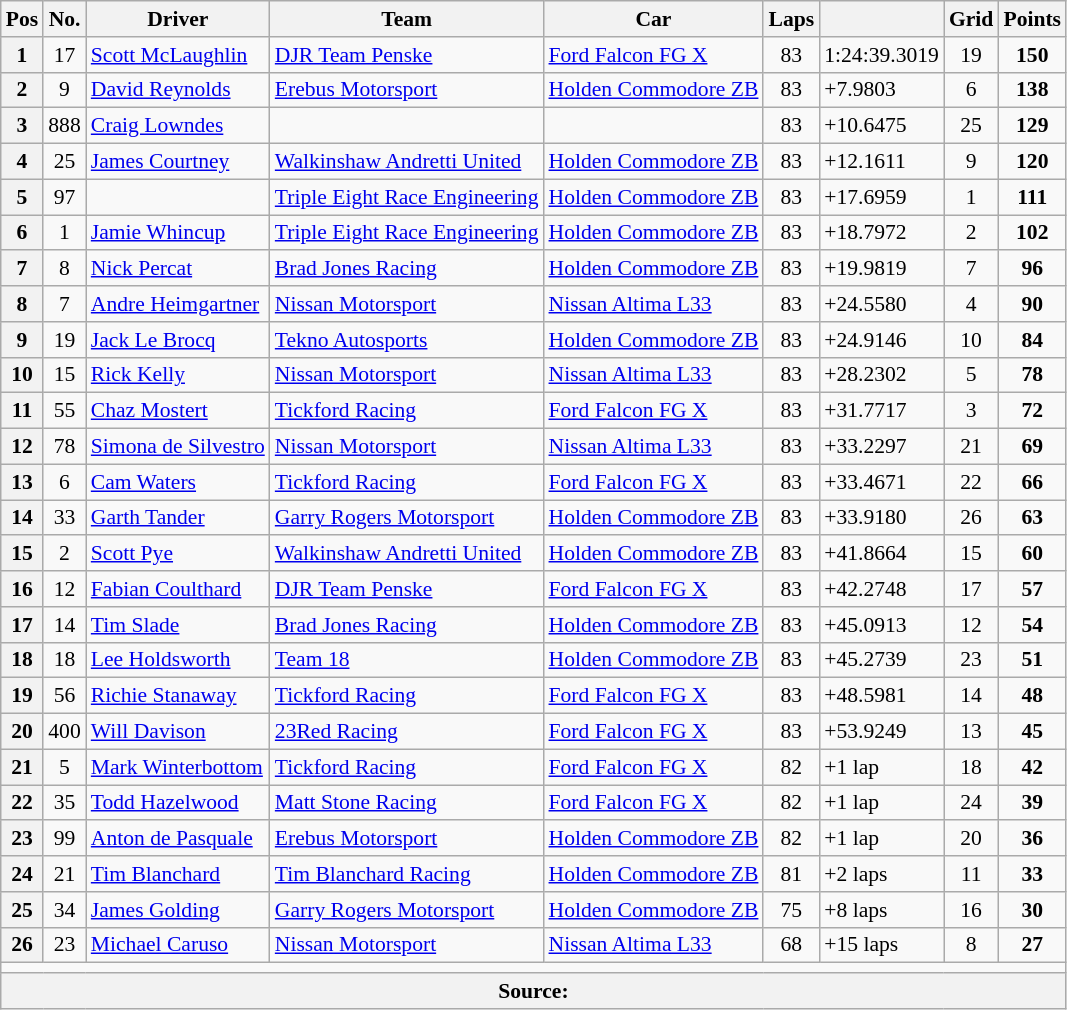<table class="wikitable" style="font-size:90%;">
<tr>
<th>Pos</th>
<th>No.</th>
<th>Driver</th>
<th>Team</th>
<th>Car</th>
<th>Laps</th>
<th></th>
<th>Grid</th>
<th>Points</th>
</tr>
<tr>
<th>1</th>
<td align="center">17</td>
<td> <a href='#'>Scott McLaughlin</a></td>
<td><a href='#'>DJR Team Penske</a></td>
<td><a href='#'>Ford Falcon FG X</a></td>
<td align="center">83</td>
<td>1:24:39.3019</td>
<td align="center">19</td>
<td align="center"><strong>150</strong></td>
</tr>
<tr>
<th>2</th>
<td align="center">9</td>
<td> <a href='#'>David Reynolds</a></td>
<td><a href='#'>Erebus Motorsport</a></td>
<td><a href='#'>Holden Commodore ZB</a></td>
<td align="center">83</td>
<td>+7.9803</td>
<td align="center">6</td>
<td align="center"><strong>138</strong></td>
</tr>
<tr>
<th>3</th>
<td align="center">888</td>
<td> <a href='#'>Craig Lowndes</a></td>
<td></td>
<td></td>
<td align="center">83</td>
<td>+10.6475</td>
<td align="center">25</td>
<td align="center"><strong>129</strong></td>
</tr>
<tr>
<th>4</th>
<td align="center">25</td>
<td> <a href='#'>James Courtney</a></td>
<td><a href='#'>Walkinshaw Andretti United</a></td>
<td><a href='#'>Holden Commodore ZB</a></td>
<td align="center">83</td>
<td>+12.1611</td>
<td align="center">9</td>
<td align="center"><strong>120</strong></td>
</tr>
<tr>
<th>5</th>
<td align="center">97</td>
<td></td>
<td><a href='#'>Triple Eight Race Engineering</a></td>
<td><a href='#'>Holden Commodore ZB</a></td>
<td align="center">83</td>
<td>+17.6959</td>
<td align="center">1</td>
<td align="center"><strong>111</strong></td>
</tr>
<tr>
<th>6</th>
<td align="center">1</td>
<td> <a href='#'>Jamie Whincup</a></td>
<td><a href='#'>Triple Eight Race Engineering</a></td>
<td><a href='#'>Holden Commodore ZB</a></td>
<td align="center">83</td>
<td>+18.7972</td>
<td align="center">2</td>
<td align="center"><strong>102</strong></td>
</tr>
<tr>
<th>7</th>
<td align="center">8</td>
<td> <a href='#'>Nick Percat</a></td>
<td><a href='#'>Brad Jones Racing</a></td>
<td><a href='#'>Holden Commodore ZB</a></td>
<td align="center">83</td>
<td>+19.9819</td>
<td align="center">7</td>
<td align="center"><strong>96</strong></td>
</tr>
<tr>
<th>8</th>
<td align="center">7</td>
<td> <a href='#'>Andre Heimgartner</a></td>
<td><a href='#'>Nissan Motorsport</a></td>
<td><a href='#'>Nissan Altima L33</a></td>
<td align="center">83</td>
<td>+24.5580</td>
<td align="center">4</td>
<td align="center"><strong>90</strong></td>
</tr>
<tr>
<th>9</th>
<td align="center">19</td>
<td> <a href='#'>Jack Le Brocq</a></td>
<td><a href='#'>Tekno Autosports</a></td>
<td><a href='#'>Holden Commodore ZB</a></td>
<td align="center">83</td>
<td>+24.9146</td>
<td align="center">10</td>
<td align="center"><strong>84</strong></td>
</tr>
<tr>
<th>10</th>
<td align="center">15</td>
<td> <a href='#'>Rick Kelly</a></td>
<td><a href='#'>Nissan Motorsport</a></td>
<td><a href='#'>Nissan Altima L33</a></td>
<td align="center">83</td>
<td>+28.2302</td>
<td align="center">5</td>
<td align="center"><strong>78</strong></td>
</tr>
<tr>
<th>11</th>
<td align="center">55</td>
<td> <a href='#'>Chaz Mostert</a></td>
<td><a href='#'>Tickford Racing</a></td>
<td><a href='#'>Ford Falcon FG X</a></td>
<td align="center">83</td>
<td>+31.7717</td>
<td align="center">3</td>
<td align="center"><strong>72</strong></td>
</tr>
<tr>
<th>12</th>
<td align="center">78</td>
<td> <a href='#'>Simona de Silvestro</a></td>
<td><a href='#'>Nissan Motorsport</a></td>
<td><a href='#'>Nissan Altima L33</a></td>
<td align="center">83</td>
<td>+33.2297</td>
<td align="center">21</td>
<td align="center"><strong>69</strong></td>
</tr>
<tr>
<th>13</th>
<td align="center">6</td>
<td> <a href='#'>Cam Waters</a></td>
<td><a href='#'>Tickford Racing</a></td>
<td><a href='#'>Ford Falcon FG X</a></td>
<td align="center">83</td>
<td>+33.4671</td>
<td align="center">22</td>
<td align="center"><strong>66</strong></td>
</tr>
<tr>
<th>14</th>
<td align="center">33</td>
<td> <a href='#'>Garth Tander</a></td>
<td><a href='#'>Garry Rogers Motorsport</a></td>
<td><a href='#'>Holden Commodore ZB</a></td>
<td align="center">83</td>
<td>+33.9180</td>
<td align="center">26</td>
<td align="center"><strong>63</strong></td>
</tr>
<tr>
<th>15</th>
<td align="center">2</td>
<td> <a href='#'>Scott Pye</a></td>
<td><a href='#'>Walkinshaw Andretti United</a></td>
<td><a href='#'>Holden Commodore ZB</a></td>
<td align="center">83</td>
<td>+41.8664</td>
<td align="center">15</td>
<td align="center"><strong>60</strong></td>
</tr>
<tr>
<th>16</th>
<td align="center">12</td>
<td> <a href='#'>Fabian Coulthard</a></td>
<td><a href='#'>DJR Team Penske</a></td>
<td><a href='#'>Ford Falcon FG X</a></td>
<td align="center">83</td>
<td>+42.2748</td>
<td align="center">17</td>
<td align="center"><strong>57</strong></td>
</tr>
<tr>
<th>17</th>
<td align="center">14</td>
<td> <a href='#'>Tim Slade</a></td>
<td><a href='#'>Brad Jones Racing</a></td>
<td><a href='#'>Holden Commodore ZB</a></td>
<td align="center">83</td>
<td>+45.0913</td>
<td align="center">12</td>
<td align="center"><strong>54</strong></td>
</tr>
<tr>
<th>18</th>
<td align="center">18</td>
<td> <a href='#'>Lee Holdsworth</a></td>
<td><a href='#'>Team 18</a></td>
<td><a href='#'>Holden Commodore ZB</a></td>
<td align="center">83</td>
<td>+45.2739</td>
<td align="center">23</td>
<td align="center"><strong>51</strong></td>
</tr>
<tr>
<th>19</th>
<td align="center">56</td>
<td> <a href='#'>Richie Stanaway</a></td>
<td><a href='#'>Tickford Racing</a></td>
<td><a href='#'>Ford Falcon FG X</a></td>
<td align="center">83</td>
<td>+48.5981</td>
<td align="center">14</td>
<td align="center"><strong>48</strong></td>
</tr>
<tr>
<th>20</th>
<td align="center">400</td>
<td> <a href='#'>Will Davison</a></td>
<td><a href='#'>23Red Racing</a></td>
<td><a href='#'>Ford Falcon FG X</a></td>
<td align="center">83</td>
<td>+53.9249</td>
<td align="center">13</td>
<td align="center"><strong>45</strong></td>
</tr>
<tr>
<th>21</th>
<td align="center">5</td>
<td> <a href='#'>Mark Winterbottom</a></td>
<td><a href='#'>Tickford Racing</a></td>
<td><a href='#'>Ford Falcon FG X</a></td>
<td align="center">82</td>
<td>+1 lap</td>
<td align="center">18</td>
<td align="center"><strong>42</strong></td>
</tr>
<tr>
<th>22</th>
<td align="center">35</td>
<td> <a href='#'>Todd Hazelwood</a></td>
<td><a href='#'>Matt Stone Racing</a></td>
<td><a href='#'>Ford Falcon FG X</a></td>
<td align="center">82</td>
<td>+1 lap</td>
<td align="center">24</td>
<td align="center"><strong>39</strong></td>
</tr>
<tr>
<th>23</th>
<td align="center">99</td>
<td> <a href='#'>Anton de Pasquale</a></td>
<td><a href='#'>Erebus Motorsport</a></td>
<td><a href='#'>Holden Commodore ZB</a></td>
<td align="center">82</td>
<td>+1 lap</td>
<td align="center">20</td>
<td align="center"><strong>36</strong></td>
</tr>
<tr>
<th>24</th>
<td align="center">21</td>
<td> <a href='#'>Tim Blanchard</a></td>
<td><a href='#'>Tim Blanchard Racing</a></td>
<td><a href='#'>Holden Commodore ZB</a></td>
<td align="center">81</td>
<td>+2 laps</td>
<td align="center">11</td>
<td align="center"><strong>33</strong></td>
</tr>
<tr>
<th>25</th>
<td align="center">34</td>
<td> <a href='#'>James Golding</a></td>
<td><a href='#'>Garry Rogers Motorsport</a></td>
<td><a href='#'>Holden Commodore ZB</a></td>
<td align="center">75</td>
<td>+8 laps</td>
<td align="center">16</td>
<td align="center"><strong>30</strong></td>
</tr>
<tr>
<th>26</th>
<td align="center">23</td>
<td> <a href='#'>Michael Caruso</a></td>
<td><a href='#'>Nissan Motorsport</a></td>
<td><a href='#'>Nissan Altima L33</a></td>
<td align="center">68</td>
<td>+15 laps</td>
<td align="center">8</td>
<td align="center"><strong>27</strong></td>
</tr>
<tr>
<td colspan="9" align="center"></td>
</tr>
<tr>
<th colspan="9">Source:</th>
</tr>
</table>
